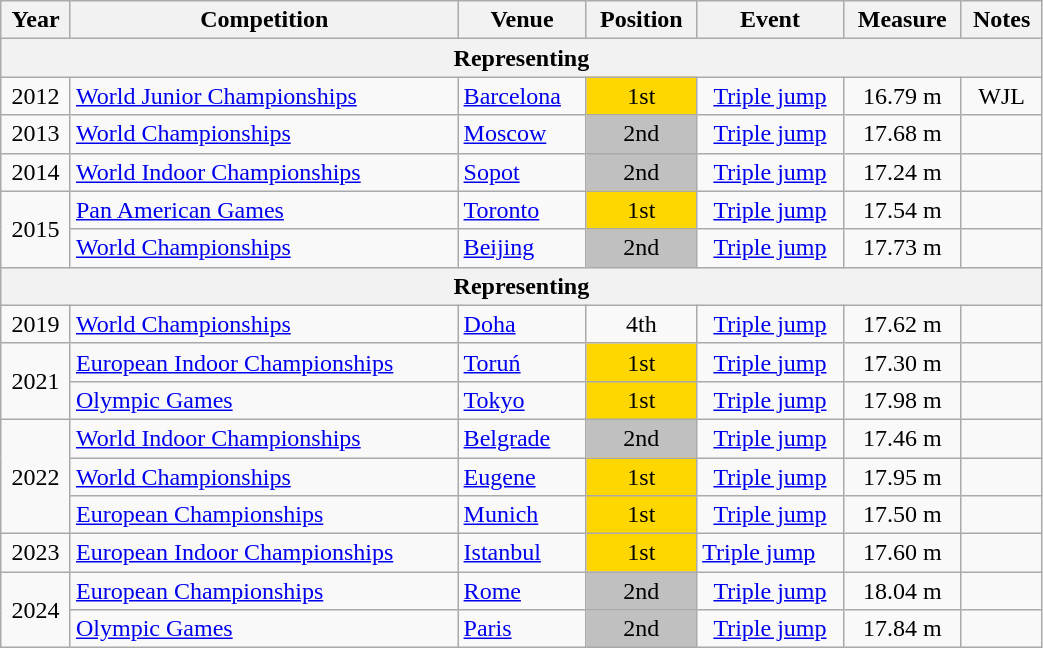<table class="wikitable" style="width:55%; text-align:center;">
<tr>
<th>Year</th>
<th>Competition</th>
<th>Venue</th>
<th>Position</th>
<th>Event</th>
<th>Measure</th>
<th>Notes</th>
</tr>
<tr>
<th colspan="7">Representing </th>
</tr>
<tr>
<td>2012</td>
<td style="text-align:left;"><a href='#'>World Junior Championships</a></td>
<td style="text-align:left;"><a href='#'>Barcelona</a></td>
<td style="background:gold;">1st</td>
<td><a href='#'>Triple jump</a></td>
<td>16.79 m</td>
<td>WJL</td>
</tr>
<tr>
<td>2013</td>
<td style="text-align:left;"><a href='#'>World Championships</a></td>
<td style="text-align:left;"><a href='#'>Moscow</a></td>
<td style="background:silver;">2nd</td>
<td><a href='#'>Triple jump</a></td>
<td>17.68 m</td>
<td></td>
</tr>
<tr>
<td>2014</td>
<td style="text-align:left;"><a href='#'>World Indoor Championships</a></td>
<td style="text-align:left;"><a href='#'>Sopot</a></td>
<td style="background:silver;">2nd</td>
<td><a href='#'>Triple jump</a></td>
<td>17.24 m</td>
<td></td>
</tr>
<tr>
<td rowspan=2>2015</td>
<td style="text-align:left;"><a href='#'>Pan American Games</a></td>
<td style="text-align:left;"><a href='#'>Toronto</a></td>
<td style="background:gold;">1st</td>
<td><a href='#'>Triple jump</a></td>
<td>17.54 m</td>
<td></td>
</tr>
<tr>
<td style="text-align:left;"><a href='#'>World Championships</a></td>
<td style="text-align:left;"><a href='#'>Beijing</a></td>
<td style="background:silver;">2nd</td>
<td><a href='#'>Triple jump</a></td>
<td>17.73 m</td>
<td></td>
</tr>
<tr>
<th colspan="7">Representing </th>
</tr>
<tr>
<td>2019</td>
<td style="text-align:left;"><a href='#'>World Championships</a></td>
<td style="text-align:left;"><a href='#'>Doha</a></td>
<td>4th</td>
<td><a href='#'>Triple jump</a></td>
<td>17.62 m</td>
<td></td>
</tr>
<tr>
<td rowspan=2>2021</td>
<td style="text-align:left;"><a href='#'>European Indoor Championships</a></td>
<td style="text-align:left;"><a href='#'>Toruń</a></td>
<td style="background:gold;">1st</td>
<td><a href='#'>Triple jump</a></td>
<td>17.30 m</td>
<td></td>
</tr>
<tr>
<td style="text-align:left;"><a href='#'>Olympic Games</a></td>
<td style="text-align:left;"><a href='#'>Tokyo</a></td>
<td style="background:gold;">1st</td>
<td><a href='#'>Triple jump</a></td>
<td>17.98 m</td>
<td></td>
</tr>
<tr>
<td rowspan=3>2022</td>
<td style="text-align:left;"><a href='#'>World Indoor Championships</a></td>
<td style="text-align:left;"><a href='#'>Belgrade</a></td>
<td style="background:silver;">2nd</td>
<td><a href='#'>Triple jump</a></td>
<td>17.46 m</td>
<td></td>
</tr>
<tr>
<td style="text-align:left;"><a href='#'>World Championships</a></td>
<td style="text-align:left;"><a href='#'>Eugene</a></td>
<td style="background:gold;">1st</td>
<td><a href='#'>Triple jump</a></td>
<td>17.95 m</td>
<td></td>
</tr>
<tr>
<td style="text-align:left;"><a href='#'>European Championships</a></td>
<td style="text-align:left;"><a href='#'>Munich</a></td>
<td style="background:gold;">1st</td>
<td><a href='#'>Triple jump</a></td>
<td>17.50 m</td>
<td></td>
</tr>
<tr>
<td>2023</td>
<td style="text-align:left;"><a href='#'>European Indoor Championships</a></td>
<td style="text-align:left;"><a href='#'>Istanbul</a></td>
<td style="background:gold;">1st</td>
<td style="text-align:left;"><a href='#'>Triple jump</a></td>
<td>17.60 m</td>
<td></td>
</tr>
<tr>
<td rowspan=2>2024</td>
<td style="text-align:left;"><a href='#'>European Championships</a></td>
<td style="text-align:left;"><a href='#'>Rome</a></td>
<td bgcolor=silveR>2nd</td>
<td><a href='#'>Triple jump</a></td>
<td>18.04 m</td>
<td></td>
</tr>
<tr>
<td style="text-align:left;"><a href='#'>Olympic Games</a></td>
<td style="text-align:left;"><a href='#'>Paris</a></td>
<td bgcolor=silveR>2nd</td>
<td><a href='#'>Triple jump</a></td>
<td>17.84 m</td>
</tr>
</table>
